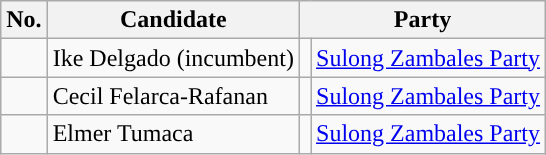<table class="wikitable sortable" style="text-align:left;">
<tr>
<th>No.</th>
<th>Candidate</th>
<th colspan="2">Party</th>
</tr>
<tr>
<td></td>
<td>Ike Delgado (incumbent)</td>
<td></td>
<td><a href='#'>Sulong Zambales Party</a></td>
</tr>
<tr>
<td></td>
<td>Cecil Felarca-Rafanan</td>
<td></td>
<td><a href='#'>Sulong Zambales Party</a></td>
</tr>
<tr>
<td></td>
<td>Elmer Tumaca</td>
<td></td>
<td><a href='#'>Sulong Zambales Party</a></td>
</tr>
</table>
